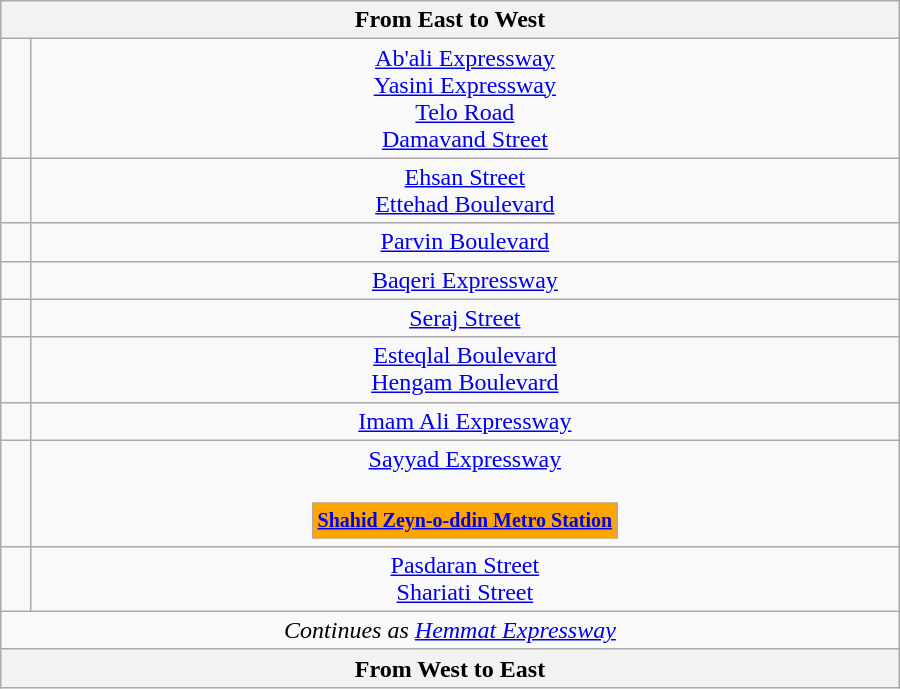<table class="wikitable" style="text-align:center" width="600px">
<tr>
<th text-align="center" colspan="3"> From East to West </th>
</tr>
<tr>
<td><br></td>
<td> <a href='#'>Ab'ali Expressway</a><br> <a href='#'>Yasini Expressway</a><br> <a href='#'>Telo Road</a><br> <a href='#'>Damavand Street</a></td>
</tr>
<tr>
<td></td>
<td> <a href='#'>Ehsan Street</a><br>  <a href='#'>Ettehad Boulevard</a></td>
</tr>
<tr>
<td></td>
<td> <a href='#'>Parvin Boulevard</a></td>
</tr>
<tr>
<td></td>
<td> <a href='#'>Baqeri Expressway</a></td>
</tr>
<tr>
<td></td>
<td> <a href='#'>Seraj Street</a></td>
</tr>
<tr>
<td></td>
<td> <a href='#'>Esteqlal Boulevard</a><br> <a href='#'>Hengam Boulevard</a></td>
</tr>
<tr>
<td></td>
<td> <a href='#'>Imam Ali Expressway</a></td>
</tr>
<tr align="center">
<td></td>
<td> <a href='#'>Sayyad Expressway</a><br><br><table border=0>
<tr size=40>
<td bgcolor="#FF A5 00" style="font-size: 10pt; color: "#000000"" align=center> <strong><a href='#'><span>Shahid Zeyn-o-ddin Metro Station</span></a></strong></td>
</tr>
</table>
</td>
</tr>
<tr>
<td></td>
<td> <a href='#'>Pasdaran Street</a><br> <a href='#'>Shariati Street</a></td>
</tr>
<tr>
<td colspan="3"><em>Continues as  <a href='#'>Hemmat Expressway</a></em></td>
</tr>
<tr>
<th text-align="center" colspan="3"> From West to East </th>
</tr>
</table>
